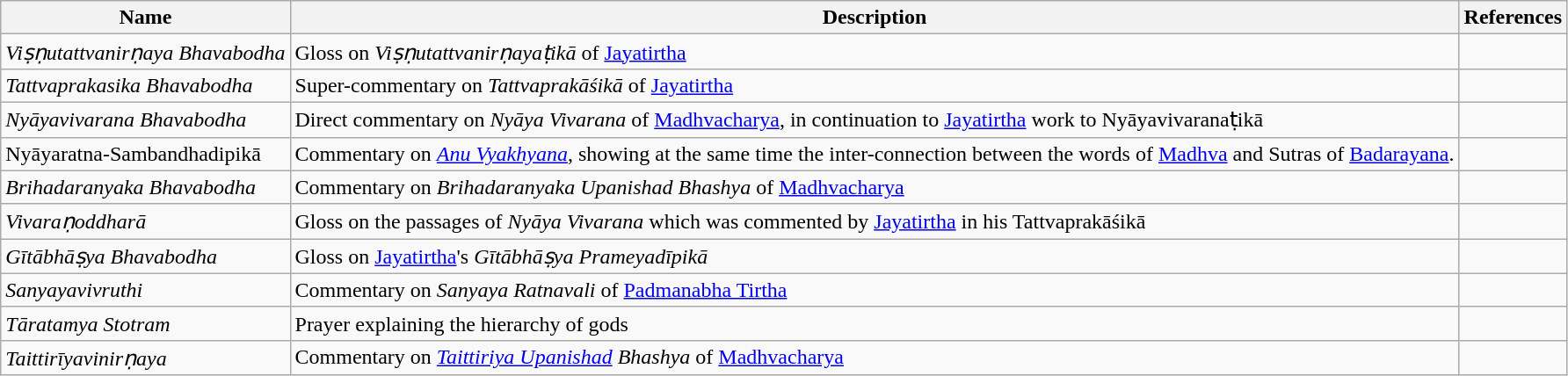<table class="wikitable">
<tr>
<th>Name</th>
<th>Description</th>
<th>References</th>
</tr>
<tr>
<td><em>Viṣṇutattvanirṇaya Bhavabodha</em></td>
<td>Gloss on <em>Viṣṇutattvanirṇayaṭikā</em>  of <a href='#'>Jayatirtha</a></td>
<td></td>
</tr>
<tr>
<td><em>Tattvaprakasika Bhavabodha</em></td>
<td>Super-commentary on <em>Tattvaprakāśikā</em> of <a href='#'>Jayatirtha</a></td>
<td></td>
</tr>
<tr>
<td><em>Nyāyavivarana Bhavabodha</em></td>
<td>Direct commentary on <em>Nyāya Vivarana</em> of <a href='#'>Madhvacharya</a>, in continuation to <a href='#'>Jayatirtha</a> work to Nyāyavivaranaṭikā</td>
<td></td>
</tr>
<tr>
<td>Nyāyaratna-Sambandhadipikā</td>
<td>Commentary on <em><a href='#'>Anu Vyakhyana</a></em>, showing at the same time the inter-connection between the words of <a href='#'>Madhva</a> and Sutras of <a href='#'>Badarayana</a>.</td>
<td></td>
</tr>
<tr>
<td><em>Brihadaranyaka Bhavabodha</em></td>
<td>Commentary on <em>Brihadaranyaka Upanishad Bhashya</em> of <a href='#'>Madhvacharya</a></td>
<td></td>
</tr>
<tr>
<td><em>Vivaraṇoddharā</em></td>
<td>Gloss on the passages of <em>Nyāya Vivarana</em> which was commented by <a href='#'>Jayatirtha</a> in his Tattvaprakāśikā</td>
<td></td>
</tr>
<tr>
<td><em>Gītābhāṣya Bhavabodha</em> </td>
<td>Gloss on <a href='#'>Jayatirtha</a>'s <em>Gītābhāṣya Prameyadīpikā</em></td>
<td></td>
</tr>
<tr>
<td><em>Sanyayavivruthi</em></td>
<td>Commentary on <em>Sanyaya Ratnavali</em> of <a href='#'>Padmanabha Tirtha</a></td>
<td></td>
</tr>
<tr>
<td><em>Tāratamya Stotram</em></td>
<td>Prayer explaining the hierarchy of gods</td>
<td></td>
</tr>
<tr>
<td><em>Taittirīyavinirṇaya</em></td>
<td>Commentary on <em><a href='#'>Taittiriya Upanishad</a> Bhashya</em> of <a href='#'>Madhvacharya</a></td>
<td></td>
</tr>
</table>
